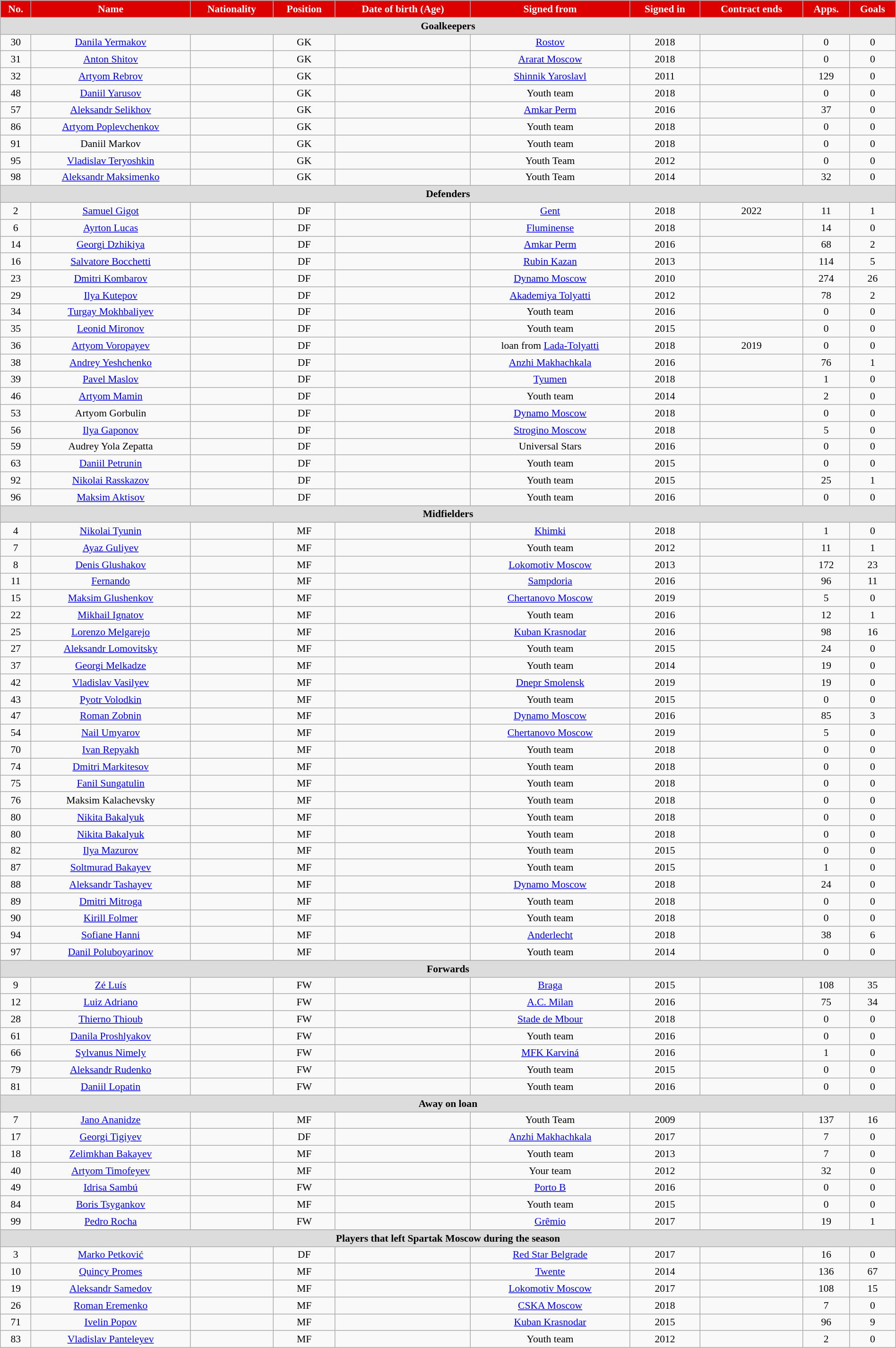<table class="wikitable"  style="text-align:center; font-size:90%; width:100%;">
<tr>
<th style="background:#DD0000; color:white; text-align:center;">No.</th>
<th style="background:#DD0000; color:white; text-align:center;">Name</th>
<th style="background:#DD0000; color:white; text-align:center;">Nationality</th>
<th style="background:#DD0000; color:white; text-align:center;">Position</th>
<th style="background:#DD0000; color:white; text-align:center;">Date of birth (Age)</th>
<th style="background:#DD0000; color:white; text-align:center;">Signed from</th>
<th style="background:#DD0000; color:white; text-align:center;">Signed in</th>
<th style="background:#DD0000; color:white; text-align:center;">Contract ends</th>
<th style="background:#DD0000; color:white; text-align:center;">Apps.</th>
<th style="background:#DD0000; color:white; text-align:center;">Goals</th>
</tr>
<tr>
<th colspan="11"  style="background:#dcdcdc; text-align:center;">Goalkeepers</th>
</tr>
<tr>
<td>30</td>
<td><a href='#'>Danila Yermakov</a></td>
<td></td>
<td>GK</td>
<td></td>
<td><a href='#'>Rostov</a></td>
<td>2018</td>
<td></td>
<td>0</td>
<td>0</td>
</tr>
<tr>
<td>31</td>
<td><a href='#'>Anton Shitov</a></td>
<td></td>
<td>GK</td>
<td></td>
<td><a href='#'>Ararat Moscow</a></td>
<td>2018</td>
<td></td>
<td>0</td>
<td>0</td>
</tr>
<tr>
<td>32</td>
<td><a href='#'>Artyom Rebrov</a></td>
<td></td>
<td>GK</td>
<td></td>
<td><a href='#'>Shinnik Yaroslavl</a></td>
<td>2011</td>
<td></td>
<td>129</td>
<td>0</td>
</tr>
<tr>
<td>48</td>
<td><a href='#'>Daniil Yarusov</a></td>
<td></td>
<td>GK</td>
<td></td>
<td>Youth team</td>
<td>2018</td>
<td></td>
<td>0</td>
<td>0</td>
</tr>
<tr>
<td>57</td>
<td><a href='#'>Aleksandr Selikhov</a></td>
<td></td>
<td>GK</td>
<td></td>
<td><a href='#'>Amkar Perm</a></td>
<td>2016</td>
<td></td>
<td>37</td>
<td>0</td>
</tr>
<tr>
<td>86</td>
<td><a href='#'>Artyom Poplevchenkov</a></td>
<td></td>
<td>GK</td>
<td></td>
<td>Youth team</td>
<td>2018</td>
<td></td>
<td>0</td>
<td>0</td>
</tr>
<tr>
<td>91</td>
<td>Daniil Markov</td>
<td></td>
<td>GK</td>
<td></td>
<td>Youth team</td>
<td>2018</td>
<td></td>
<td>0</td>
<td>0</td>
</tr>
<tr>
<td>95</td>
<td><a href='#'>Vladislav Teryoshkin</a></td>
<td></td>
<td>GK</td>
<td></td>
<td>Youth Team</td>
<td>2012</td>
<td></td>
<td>0</td>
<td>0</td>
</tr>
<tr>
<td>98</td>
<td><a href='#'>Aleksandr Maksimenko</a></td>
<td></td>
<td>GK</td>
<td></td>
<td>Youth Team</td>
<td>2014</td>
<td></td>
<td>32</td>
<td>0</td>
</tr>
<tr>
<th colspan="11"  style="background:#dcdcdc; text-align:center;">Defenders</th>
</tr>
<tr>
<td>2</td>
<td><a href='#'>Samuel Gigot</a></td>
<td></td>
<td>DF</td>
<td></td>
<td><a href='#'>Gent</a></td>
<td>2018</td>
<td>2022</td>
<td>11</td>
<td>1</td>
</tr>
<tr>
<td>6</td>
<td><a href='#'>Ayrton Lucas</a></td>
<td></td>
<td>DF</td>
<td></td>
<td><a href='#'>Fluminense</a></td>
<td>2018</td>
<td></td>
<td>14</td>
<td>0</td>
</tr>
<tr>
<td>14</td>
<td><a href='#'>Georgi Dzhikiya</a></td>
<td></td>
<td>DF</td>
<td></td>
<td><a href='#'>Amkar Perm</a></td>
<td>2016</td>
<td></td>
<td>68</td>
<td>2</td>
</tr>
<tr>
<td>16</td>
<td><a href='#'>Salvatore Bocchetti</a></td>
<td></td>
<td>DF</td>
<td></td>
<td><a href='#'>Rubin Kazan</a></td>
<td>2013</td>
<td></td>
<td>114</td>
<td>5</td>
</tr>
<tr>
<td>23</td>
<td><a href='#'>Dmitri Kombarov</a></td>
<td></td>
<td>DF</td>
<td></td>
<td><a href='#'>Dynamo Moscow</a></td>
<td>2010</td>
<td></td>
<td>274</td>
<td>26</td>
</tr>
<tr>
<td>29</td>
<td><a href='#'>Ilya Kutepov</a></td>
<td></td>
<td>DF</td>
<td></td>
<td><a href='#'>Akademiya Tolyatti</a></td>
<td>2012</td>
<td></td>
<td>78</td>
<td>2</td>
</tr>
<tr>
<td>34</td>
<td><a href='#'>Turgay Mokhbaliyev</a></td>
<td></td>
<td>DF</td>
<td></td>
<td>Youth team</td>
<td>2016</td>
<td></td>
<td>0</td>
<td>0</td>
</tr>
<tr>
<td>35</td>
<td><a href='#'>Leonid Mironov</a></td>
<td></td>
<td>DF</td>
<td></td>
<td>Youth team</td>
<td>2015</td>
<td></td>
<td>0</td>
<td>0</td>
</tr>
<tr>
<td>36</td>
<td><a href='#'>Artyom Voropayev</a></td>
<td></td>
<td>DF</td>
<td></td>
<td>loan from <a href='#'>Lada-Tolyatti</a></td>
<td>2018</td>
<td>2019</td>
<td>0</td>
<td>0</td>
</tr>
<tr>
<td>38</td>
<td><a href='#'>Andrey Yeshchenko</a></td>
<td></td>
<td>DF</td>
<td></td>
<td><a href='#'>Anzhi Makhachkala</a></td>
<td>2016</td>
<td></td>
<td>76</td>
<td>1</td>
</tr>
<tr>
<td>39</td>
<td><a href='#'>Pavel Maslov</a></td>
<td></td>
<td>DF</td>
<td></td>
<td><a href='#'>Tyumen</a></td>
<td>2018</td>
<td></td>
<td>1</td>
<td>0</td>
</tr>
<tr>
<td>46</td>
<td><a href='#'>Artyom Mamin</a></td>
<td></td>
<td>DF</td>
<td></td>
<td>Youth team</td>
<td>2014</td>
<td></td>
<td>2</td>
<td>0</td>
</tr>
<tr>
<td>53</td>
<td>Artyom Gorbulin</td>
<td></td>
<td>DF</td>
<td></td>
<td><a href='#'>Dynamo Moscow</a></td>
<td>2018</td>
<td></td>
<td>0</td>
<td>0</td>
</tr>
<tr>
<td>56</td>
<td><a href='#'>Ilya Gaponov</a></td>
<td></td>
<td>DF</td>
<td></td>
<td><a href='#'>Strogino Moscow</a></td>
<td>2018</td>
<td></td>
<td>5</td>
<td>0</td>
</tr>
<tr>
<td>59</td>
<td>Audrey Yola Zepatta</td>
<td></td>
<td>DF</td>
<td></td>
<td>Universal Stars</td>
<td>2016</td>
<td></td>
<td>0</td>
<td>0</td>
</tr>
<tr>
<td>63</td>
<td><a href='#'>Daniil Petrunin</a></td>
<td></td>
<td>DF</td>
<td></td>
<td>Youth team</td>
<td>2015</td>
<td></td>
<td>0</td>
<td>0</td>
</tr>
<tr>
<td>92</td>
<td><a href='#'>Nikolai Rasskazov</a></td>
<td></td>
<td>DF</td>
<td></td>
<td>Youth team</td>
<td>2015</td>
<td></td>
<td>25</td>
<td>1</td>
</tr>
<tr>
<td>96</td>
<td><a href='#'>Maksim Aktisov</a></td>
<td></td>
<td>DF</td>
<td></td>
<td>Youth team</td>
<td>2016</td>
<td></td>
<td>0</td>
<td>0</td>
</tr>
<tr>
<th colspan="11"  style="background:#dcdcdc; text-align:center;">Midfielders</th>
</tr>
<tr>
<td>4</td>
<td><a href='#'>Nikolai Tyunin</a></td>
<td></td>
<td>MF</td>
<td></td>
<td><a href='#'>Khimki</a></td>
<td>2018</td>
<td></td>
<td>1</td>
<td>0</td>
</tr>
<tr>
<td>7</td>
<td><a href='#'>Ayaz Guliyev</a></td>
<td></td>
<td>MF</td>
<td></td>
<td>Youth team</td>
<td>2012</td>
<td></td>
<td>11</td>
<td>1</td>
</tr>
<tr>
<td>8</td>
<td><a href='#'>Denis Glushakov</a></td>
<td></td>
<td>MF</td>
<td></td>
<td><a href='#'>Lokomotiv Moscow</a></td>
<td>2013</td>
<td></td>
<td>172</td>
<td>23</td>
</tr>
<tr>
<td>11</td>
<td><a href='#'>Fernando</a></td>
<td></td>
<td>MF</td>
<td></td>
<td><a href='#'>Sampdoria</a></td>
<td>2016</td>
<td></td>
<td>96</td>
<td>11</td>
</tr>
<tr>
<td>15</td>
<td><a href='#'>Maksim Glushenkov</a></td>
<td></td>
<td>MF</td>
<td></td>
<td><a href='#'>Chertanovo Moscow</a></td>
<td>2019</td>
<td></td>
<td>5</td>
<td>0</td>
</tr>
<tr>
<td>22</td>
<td><a href='#'>Mikhail Ignatov</a></td>
<td></td>
<td>MF</td>
<td></td>
<td>Youth team</td>
<td>2016</td>
<td></td>
<td>12</td>
<td>1</td>
</tr>
<tr>
<td>25</td>
<td><a href='#'>Lorenzo Melgarejo</a></td>
<td></td>
<td>MF</td>
<td></td>
<td><a href='#'>Kuban Krasnodar</a></td>
<td>2016</td>
<td></td>
<td>98</td>
<td>16</td>
</tr>
<tr>
<td>27</td>
<td><a href='#'>Aleksandr Lomovitsky</a></td>
<td></td>
<td>MF</td>
<td></td>
<td>Youth team</td>
<td>2015</td>
<td></td>
<td>24</td>
<td>0</td>
</tr>
<tr>
<td>37</td>
<td><a href='#'>Georgi Melkadze</a></td>
<td></td>
<td>MF</td>
<td></td>
<td>Youth team</td>
<td>2014</td>
<td></td>
<td>19</td>
<td>0</td>
</tr>
<tr>
<td>42</td>
<td><a href='#'>Vladislav Vasilyev</a></td>
<td></td>
<td>MF</td>
<td></td>
<td><a href='#'>Dnepr Smolensk</a></td>
<td>2019</td>
<td></td>
<td>19</td>
<td>0</td>
</tr>
<tr>
<td>43</td>
<td><a href='#'>Pyotr Volodkin</a></td>
<td></td>
<td>MF</td>
<td></td>
<td>Youth team</td>
<td>2015</td>
<td></td>
<td>0</td>
<td>0</td>
</tr>
<tr>
<td>47</td>
<td><a href='#'>Roman Zobnin</a></td>
<td></td>
<td>MF</td>
<td></td>
<td><a href='#'>Dynamo Moscow</a></td>
<td>2016</td>
<td></td>
<td>85</td>
<td>3</td>
</tr>
<tr>
<td>54</td>
<td><a href='#'>Nail Umyarov</a></td>
<td></td>
<td>MF</td>
<td></td>
<td><a href='#'>Chertanovo Moscow</a></td>
<td>2019</td>
<td></td>
<td>5</td>
<td>0</td>
</tr>
<tr>
<td>70</td>
<td><a href='#'>Ivan Repyakh</a></td>
<td></td>
<td>MF</td>
<td></td>
<td>Youth team</td>
<td>2018</td>
<td></td>
<td>0</td>
<td>0</td>
</tr>
<tr>
<td>74</td>
<td><a href='#'>Dmitri Markitesov</a></td>
<td></td>
<td>MF</td>
<td></td>
<td>Youth team</td>
<td>2018</td>
<td></td>
<td>0</td>
<td>0</td>
</tr>
<tr>
<td>75</td>
<td><a href='#'>Fanil Sungatulin</a></td>
<td></td>
<td>MF</td>
<td></td>
<td>Youth team</td>
<td>2018</td>
<td></td>
<td>0</td>
<td>0</td>
</tr>
<tr>
<td>76</td>
<td>Maksim Kalachevsky</td>
<td></td>
<td>MF</td>
<td></td>
<td>Youth team</td>
<td>2018</td>
<td></td>
<td>0</td>
<td>0</td>
</tr>
<tr>
<td>80</td>
<td><a href='#'>Nikita Bakalyuk</a></td>
<td></td>
<td>MF</td>
<td></td>
<td>Youth team</td>
<td>2018</td>
<td></td>
<td>0</td>
<td>0</td>
</tr>
<tr>
<td>80</td>
<td><a href='#'>Nikita Bakalyuk</a></td>
<td></td>
<td>MF</td>
<td></td>
<td>Youth team</td>
<td>2018</td>
<td></td>
<td>0</td>
<td>0</td>
</tr>
<tr>
<td>82</td>
<td><a href='#'>Ilya Mazurov</a></td>
<td></td>
<td>MF</td>
<td></td>
<td>Youth team</td>
<td>2015</td>
<td></td>
<td>0</td>
<td>0</td>
</tr>
<tr>
<td>87</td>
<td><a href='#'>Soltmurad Bakayev</a></td>
<td></td>
<td>MF</td>
<td></td>
<td>Youth team</td>
<td>2015</td>
<td></td>
<td>1</td>
<td>0</td>
</tr>
<tr>
<td>88</td>
<td><a href='#'>Aleksandr Tashayev</a></td>
<td></td>
<td>MF</td>
<td></td>
<td><a href='#'>Dynamo Moscow</a></td>
<td>2018</td>
<td></td>
<td>24</td>
<td>0</td>
</tr>
<tr>
<td>89</td>
<td><a href='#'>Dmitri Mitroga</a></td>
<td></td>
<td>MF</td>
<td></td>
<td>Youth team</td>
<td>2018</td>
<td></td>
<td>0</td>
<td>0</td>
</tr>
<tr>
<td>90</td>
<td><a href='#'>Kirill Folmer</a></td>
<td></td>
<td>MF</td>
<td></td>
<td>Youth team</td>
<td>2018</td>
<td></td>
<td>0</td>
<td>0</td>
</tr>
<tr>
<td>94</td>
<td><a href='#'>Sofiane Hanni</a></td>
<td></td>
<td>MF</td>
<td></td>
<td><a href='#'>Anderlecht</a></td>
<td>2018</td>
<td></td>
<td>38</td>
<td>6</td>
</tr>
<tr>
<td>97</td>
<td><a href='#'>Danil Poluboyarinov</a></td>
<td></td>
<td>MF</td>
<td></td>
<td>Youth team</td>
<td>2014</td>
<td></td>
<td>0</td>
<td>0</td>
</tr>
<tr>
<th colspan="11"  style="background:#dcdcdc; text-align:center;">Forwards</th>
</tr>
<tr>
<td>9</td>
<td><a href='#'>Zé Luís</a></td>
<td></td>
<td>FW</td>
<td></td>
<td><a href='#'>Braga</a></td>
<td>2015</td>
<td></td>
<td>108</td>
<td>35</td>
</tr>
<tr>
<td>12</td>
<td><a href='#'>Luiz Adriano</a></td>
<td></td>
<td>FW</td>
<td></td>
<td><a href='#'>A.C. Milan</a></td>
<td>2016</td>
<td></td>
<td>75</td>
<td>34</td>
</tr>
<tr>
<td>28</td>
<td><a href='#'>Thierno Thioub</a></td>
<td></td>
<td>FW</td>
<td></td>
<td><a href='#'>Stade de Mbour</a></td>
<td>2018</td>
<td></td>
<td>0</td>
<td>0</td>
</tr>
<tr>
<td>61</td>
<td><a href='#'>Danila Proshlyakov</a></td>
<td></td>
<td>FW</td>
<td></td>
<td>Youth team</td>
<td>2016</td>
<td></td>
<td>0</td>
<td>0</td>
</tr>
<tr>
<td>66</td>
<td><a href='#'>Sylvanus Nimely</a></td>
<td></td>
<td>FW</td>
<td></td>
<td><a href='#'>MFK Karviná</a></td>
<td>2016</td>
<td></td>
<td>1</td>
<td>0</td>
</tr>
<tr>
<td>79</td>
<td><a href='#'>Aleksandr Rudenko</a></td>
<td></td>
<td>FW</td>
<td></td>
<td>Youth team</td>
<td>2015</td>
<td></td>
<td>0</td>
<td>0</td>
</tr>
<tr>
<td>81</td>
<td><a href='#'>Daniil Lopatin</a></td>
<td></td>
<td>FW</td>
<td></td>
<td>Youth team</td>
<td>2016</td>
<td></td>
<td>0</td>
<td>0</td>
</tr>
<tr>
<th colspan="11"  style="background:#dcdcdc; text-align:center;">Away on loan</th>
</tr>
<tr>
<td>7</td>
<td><a href='#'>Jano Ananidze</a></td>
<td></td>
<td>MF</td>
<td></td>
<td>Youth Team</td>
<td>2009</td>
<td></td>
<td>137</td>
<td>16</td>
</tr>
<tr>
<td>17</td>
<td><a href='#'>Georgi Tigiyev</a></td>
<td></td>
<td>DF</td>
<td></td>
<td><a href='#'>Anzhi Makhachkala</a></td>
<td>2017</td>
<td></td>
<td>7</td>
<td>0</td>
</tr>
<tr>
<td>18</td>
<td><a href='#'>Zelimkhan Bakayev</a></td>
<td></td>
<td>MF</td>
<td></td>
<td>Youth team</td>
<td>2013</td>
<td></td>
<td>7</td>
<td>0</td>
</tr>
<tr>
<td>40</td>
<td><a href='#'>Artyom Timofeyev</a></td>
<td></td>
<td>MF</td>
<td></td>
<td>Your team</td>
<td>2012</td>
<td></td>
<td>32</td>
<td>0</td>
</tr>
<tr>
<td>49</td>
<td><a href='#'>Idrisa Sambú</a></td>
<td></td>
<td>FW</td>
<td></td>
<td><a href='#'>Porto B</a></td>
<td>2016</td>
<td></td>
<td>0</td>
<td>0</td>
</tr>
<tr>
<td>84</td>
<td><a href='#'>Boris Tsygankov</a></td>
<td></td>
<td>MF</td>
<td></td>
<td>Youth team</td>
<td>2015</td>
<td></td>
<td>0</td>
<td>0</td>
</tr>
<tr>
<td>99</td>
<td><a href='#'>Pedro Rocha</a></td>
<td></td>
<td>FW</td>
<td></td>
<td><a href='#'>Grêmio</a></td>
<td>2017</td>
<td></td>
<td>19</td>
<td>1</td>
</tr>
<tr>
<th colspan="11"  style="background:#dcdcdc; text-align:center;">Players that left Spartak Moscow during the season</th>
</tr>
<tr>
<td>3</td>
<td><a href='#'>Marko Petković</a></td>
<td></td>
<td>DF</td>
<td></td>
<td><a href='#'>Red Star Belgrade</a></td>
<td>2017</td>
<td></td>
<td>16</td>
<td>0</td>
</tr>
<tr>
<td>10</td>
<td><a href='#'>Quincy Promes</a></td>
<td></td>
<td>MF</td>
<td></td>
<td><a href='#'>Twente</a></td>
<td>2014</td>
<td></td>
<td>136</td>
<td>67</td>
</tr>
<tr>
<td>19</td>
<td><a href='#'>Aleksandr Samedov</a></td>
<td></td>
<td>MF</td>
<td></td>
<td><a href='#'>Lokomotiv Moscow</a></td>
<td>2017</td>
<td></td>
<td>108</td>
<td>15</td>
</tr>
<tr>
<td>26</td>
<td><a href='#'>Roman Eremenko</a></td>
<td></td>
<td>MF</td>
<td></td>
<td><a href='#'>CSKA Moscow</a></td>
<td>2018</td>
<td></td>
<td>7</td>
<td>0</td>
</tr>
<tr>
<td>71</td>
<td><a href='#'>Ivelin Popov</a></td>
<td></td>
<td>MF</td>
<td></td>
<td><a href='#'>Kuban Krasnodar</a></td>
<td>2015</td>
<td></td>
<td>96</td>
<td>9</td>
</tr>
<tr>
<td>83</td>
<td><a href='#'>Vladislav Panteleyev</a></td>
<td></td>
<td>MF</td>
<td></td>
<td>Youth team</td>
<td>2012</td>
<td></td>
<td>2</td>
<td>0</td>
</tr>
</table>
